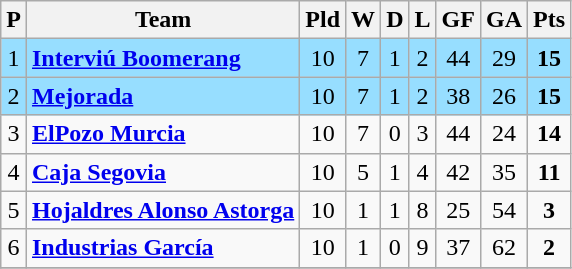<table class="wikitable sortable" style="text-align: center;">
<tr>
<th align="center">P</th>
<th align="center">Team</th>
<th align="center">Pld</th>
<th align="center">W</th>
<th align="center">D</th>
<th align="center">L</th>
<th align="center">GF</th>
<th align="center">GA</th>
<th align="center">Pts</th>
</tr>
<tr ! style="background:#97DEFF;">
<td>1</td>
<td align="left"><strong><a href='#'>Interviú Boomerang</a></strong></td>
<td>10</td>
<td>7</td>
<td>1</td>
<td>2</td>
<td>44</td>
<td>29</td>
<td><strong>15</strong></td>
</tr>
<tr ! style="background:#97DEFF;">
<td>2</td>
<td align="left"><strong><a href='#'>Mejorada</a></strong></td>
<td>10</td>
<td>7</td>
<td>1</td>
<td>2</td>
<td>38</td>
<td>26</td>
<td><strong>15</strong></td>
</tr>
<tr>
<td>3</td>
<td align="left"><strong><a href='#'>ElPozo Murcia</a></strong></td>
<td>10</td>
<td>7</td>
<td>0</td>
<td>3</td>
<td>44</td>
<td>24</td>
<td><strong>14</strong></td>
</tr>
<tr>
<td>4</td>
<td align="left"><strong><a href='#'>Caja Segovia</a></strong></td>
<td>10</td>
<td>5</td>
<td>1</td>
<td>4</td>
<td>42</td>
<td>35</td>
<td><strong>11</strong></td>
</tr>
<tr>
<td>5</td>
<td align="left"><strong><a href='#'>Hojaldres Alonso Astorga</a></strong></td>
<td>10</td>
<td>1</td>
<td>1</td>
<td>8</td>
<td>25</td>
<td>54</td>
<td><strong>3</strong></td>
</tr>
<tr>
<td>6</td>
<td align="left"><strong><a href='#'>Industrias García</a></strong></td>
<td>10</td>
<td>1</td>
<td>0</td>
<td>9</td>
<td>37</td>
<td>62</td>
<td><strong>2</strong></td>
</tr>
<tr>
</tr>
</table>
